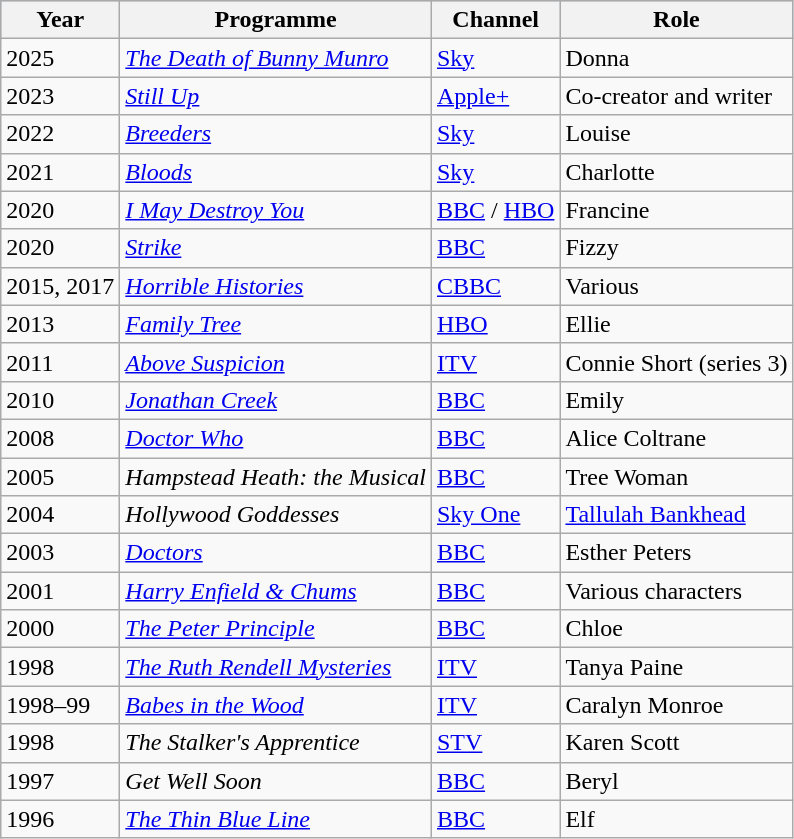<table class="wikitable sortable">
<tr style="background:#b0c4de; text-align:center;">
<th>Year</th>
<th>Programme</th>
<th>Channel</th>
<th>Role</th>
</tr>
<tr>
<td>2025</td>
<td><em><a href='#'>The Death of Bunny Munro</a></em></td>
<td><a href='#'>Sky</a></td>
<td>Donna</td>
</tr>
<tr>
<td>2023</td>
<td><em><a href='#'>Still Up</a></em></td>
<td><a href='#'>Apple+</a></td>
<td>Co-creator and writer</td>
</tr>
<tr>
<td>2022</td>
<td><em><a href='#'>Breeders</a></em></td>
<td><a href='#'>Sky</a></td>
<td>Louise</td>
</tr>
<tr>
<td>2021</td>
<td><em><a href='#'>Bloods</a></em></td>
<td><a href='#'>Sky</a></td>
<td>Charlotte</td>
</tr>
<tr>
<td>2020</td>
<td><em><a href='#'>I May Destroy You</a></em></td>
<td><a href='#'>BBC</a> / <a href='#'>HBO</a></td>
<td>Francine</td>
</tr>
<tr>
<td>2020</td>
<td><em><a href='#'>Strike</a></em></td>
<td><a href='#'>BBC</a></td>
<td>Fizzy</td>
</tr>
<tr>
<td>2015, 2017</td>
<td><em><a href='#'>Horrible Histories</a></em></td>
<td><a href='#'>CBBC</a></td>
<td>Various</td>
</tr>
<tr>
<td>2013</td>
<td><em><a href='#'>Family Tree</a></em></td>
<td><a href='#'>HBO</a></td>
<td>Ellie</td>
</tr>
<tr>
<td>2011</td>
<td><em><a href='#'>Above Suspicion</a></em></td>
<td><a href='#'>ITV</a></td>
<td>Connie Short (series 3)</td>
</tr>
<tr>
<td>2010</td>
<td><em><a href='#'>Jonathan Creek</a></em></td>
<td><a href='#'>BBC</a></td>
<td>Emily</td>
</tr>
<tr>
<td>2008</td>
<td><em><a href='#'>Doctor Who</a></em></td>
<td><a href='#'>BBC</a></td>
<td>Alice Coltrane</td>
</tr>
<tr>
<td>2005</td>
<td><em>Hampstead Heath: the Musical</em></td>
<td><a href='#'>BBC</a></td>
<td>Tree Woman</td>
</tr>
<tr>
<td>2004</td>
<td><em>Hollywood Goddesses</em></td>
<td><a href='#'>Sky One</a></td>
<td><a href='#'>Tallulah Bankhead</a></td>
</tr>
<tr>
<td>2003</td>
<td><em><a href='#'>Doctors</a></em></td>
<td><a href='#'>BBC</a></td>
<td>Esther Peters</td>
</tr>
<tr>
<td>2001</td>
<td><em><a href='#'>Harry Enfield & Chums</a></em></td>
<td><a href='#'>BBC</a></td>
<td>Various characters</td>
</tr>
<tr>
<td>2000</td>
<td><em><a href='#'>The Peter Principle</a></em></td>
<td><a href='#'>BBC</a></td>
<td>Chloe</td>
</tr>
<tr>
<td>1998</td>
<td><em><a href='#'>The Ruth Rendell Mysteries</a></em></td>
<td><a href='#'>ITV</a></td>
<td>Tanya Paine</td>
</tr>
<tr>
<td>1998–99</td>
<td><em><a href='#'>Babes in the Wood</a></em></td>
<td><a href='#'>ITV</a></td>
<td>Caralyn Monroe</td>
</tr>
<tr>
<td>1998</td>
<td><em>The Stalker's Apprentice</em></td>
<td><a href='#'>STV</a></td>
<td>Karen Scott</td>
</tr>
<tr>
<td>1997</td>
<td><em>Get Well Soon</em></td>
<td><a href='#'>BBC</a></td>
<td>Beryl</td>
</tr>
<tr>
<td>1996</td>
<td><em><a href='#'>The Thin Blue Line</a></em></td>
<td><a href='#'>BBC</a></td>
<td>Elf</td>
</tr>
</table>
